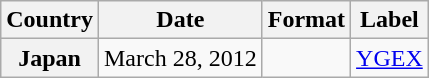<table class="wikitable plainrowheaders">
<tr>
<th scope="col">Country</th>
<th>Date</th>
<th>Format</th>
<th>Label</th>
</tr>
<tr>
<th scope="row" rowspan="1">Japan</th>
<td>March 28, 2012</td>
<td></td>
<td scope="row" rowspan="1"><a href='#'>YGEX</a></td>
</tr>
</table>
